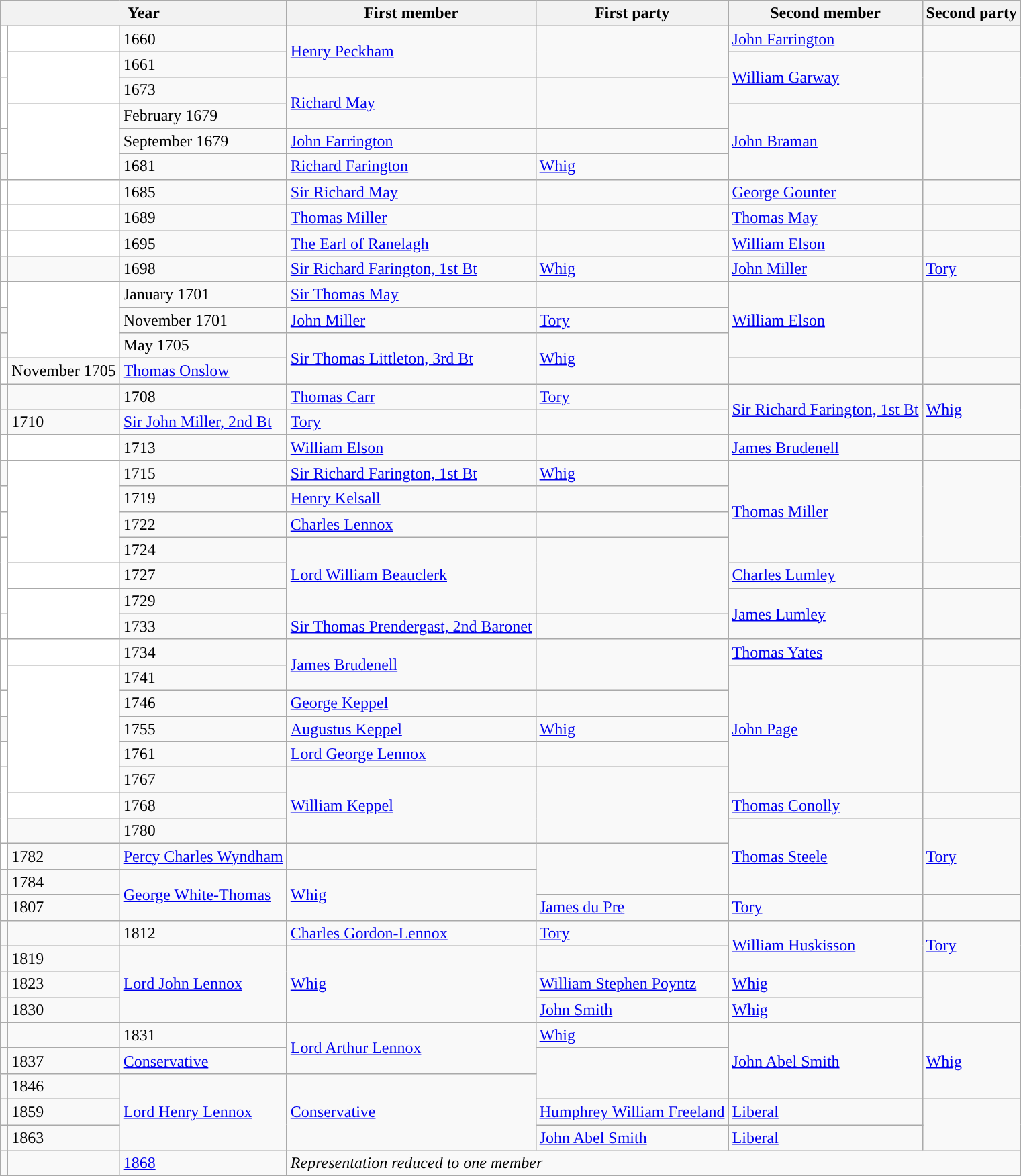<table class="wikitable">
<tr>
<th colspan="3">Year</th>
<th>First member</th>
<th>First party</th>
<th>Second member</th>
<th>Second party</th>
</tr>
<tr>
<td style="color:inherit;background-color: white" rowspan="2"></td>
<td style="color:inherit;background-color: white"></td>
<td>1660</td>
<td rowspan="2"><a href='#'>Henry Peckham</a></td>
<td rowspan="2"></td>
<td><a href='#'>John Farrington</a></td>
<td></td>
</tr>
<tr>
<td style="color:inherit;background-color: white" rowspan="2"></td>
<td>1661</td>
<td rowspan="2"><a href='#'>William Garway</a></td>
<td rowspan="2"></td>
</tr>
<tr>
<td style="color:inherit;background-color: white" rowspan="2"></td>
<td>1673</td>
<td rowspan="2"><a href='#'>Richard May</a></td>
<td rowspan="2"></td>
</tr>
<tr>
<td style="color:inherit;background-color: white" rowspan="3"></td>
<td>February 1679</td>
<td rowspan="3"><a href='#'>John Braman</a></td>
<td rowspan="3"></td>
</tr>
<tr>
<td style="color:inherit;background-color: white"></td>
<td>September 1679</td>
<td><a href='#'>John Farrington</a></td>
<td></td>
</tr>
<tr>
<td style="color:inherit;background-color: "></td>
<td>1681</td>
<td><a href='#'>Richard Farington</a></td>
<td><a href='#'>Whig</a></td>
</tr>
<tr>
<td style="color:inherit;background-color: white"></td>
<td style="color:inherit;background-color: white"></td>
<td>1685</td>
<td><a href='#'>Sir Richard May</a></td>
<td></td>
<td><a href='#'>George Gounter</a></td>
<td></td>
</tr>
<tr>
<td style="color:inherit;background-color: white"></td>
<td style="color:inherit;background-color: white"></td>
<td>1689</td>
<td><a href='#'>Thomas Miller</a></td>
<td></td>
<td><a href='#'>Thomas May</a></td>
<td></td>
</tr>
<tr>
<td style="color:inherit;background-color: white"></td>
<td style="color:inherit;background-color: white"></td>
<td>1695</td>
<td><a href='#'>The Earl of Ranelagh</a></td>
<td></td>
<td><a href='#'>William Elson</a></td>
<td></td>
</tr>
<tr>
<td style="color:inherit;background-color: "></td>
<td style="color:inherit;background-color: "></td>
<td>1698</td>
<td><a href='#'>Sir Richard Farington, 1st Bt</a></td>
<td><a href='#'>Whig</a></td>
<td><a href='#'>John Miller</a></td>
<td><a href='#'>Tory</a></td>
</tr>
<tr>
<td style="color:inherit;background-color: white"></td>
<td style="color:inherit;background-color: white" rowspan="3"></td>
<td>January 1701</td>
<td><a href='#'>Sir Thomas May</a></td>
<td></td>
<td rowspan="3"><a href='#'>William Elson</a></td>
<td rowspan="3"></td>
</tr>
<tr>
<td style="color:inherit;background-color: "></td>
<td>November 1701</td>
<td><a href='#'>John Miller</a></td>
<td><a href='#'>Tory</a></td>
</tr>
<tr>
<td style="color:inherit;background-color: "></td>
<td>May 1705</td>
<td rowspan="2"><a href='#'>Sir Thomas Littleton, 3rd Bt</a></td>
<td rowspan="2"><a href='#'>Whig</a></td>
</tr>
<tr>
<td style="color:inherit;background-color: white"></td>
<td>November 1705</td>
<td><a href='#'>Thomas Onslow</a></td>
<td></td>
</tr>
<tr>
<td style="color:inherit;background-color: "></td>
<td style="color:inherit;background-color: "></td>
<td>1708</td>
<td><a href='#'>Thomas Carr</a></td>
<td><a href='#'>Tory</a></td>
<td rowspan="2"><a href='#'>Sir Richard Farington, 1st Bt</a></td>
<td rowspan="2"><a href='#'>Whig</a></td>
</tr>
<tr>
<td style="color:inherit;background-color: "></td>
<td>1710</td>
<td><a href='#'>Sir John Miller, 2nd Bt</a></td>
<td><a href='#'>Tory</a></td>
</tr>
<tr>
<td style="color:inherit;background-color: white"></td>
<td style="color:inherit;background-color: white"></td>
<td>1713</td>
<td><a href='#'>William Elson</a></td>
<td></td>
<td><a href='#'>James Brudenell</a></td>
<td></td>
</tr>
<tr>
<td style="color:inherit;background-color: "></td>
<td style="color:inherit;background-color: white" rowspan="4"></td>
<td>1715</td>
<td><a href='#'>Sir Richard Farington, 1st Bt</a></td>
<td><a href='#'>Whig</a></td>
<td rowspan="4"><a href='#'>Thomas Miller</a></td>
<td rowspan="4"></td>
</tr>
<tr>
<td style="color:inherit;background-color: white"></td>
<td>1719</td>
<td><a href='#'>Henry Kelsall</a></td>
<td></td>
</tr>
<tr>
<td style="color:inherit;background-color: white"></td>
<td>1722</td>
<td><a href='#'>Charles Lennox</a></td>
<td></td>
</tr>
<tr>
<td style="color:inherit;background-color: white" rowspan="3"></td>
<td>1724</td>
<td rowspan="3"><a href='#'>Lord William Beauclerk</a></td>
<td rowspan="3"></td>
</tr>
<tr>
<td style="color:inherit;background-color: white"></td>
<td>1727</td>
<td><a href='#'>Charles Lumley</a></td>
<td></td>
</tr>
<tr>
<td style="color:inherit;background-color: white" rowspan="2"></td>
<td>1729</td>
<td rowspan="2"><a href='#'>James Lumley</a></td>
<td rowspan="2"></td>
</tr>
<tr>
<td style="color:inherit;background-color: white"></td>
<td>1733</td>
<td><a href='#'>Sir Thomas Prendergast, 2nd Baronet</a></td>
<td></td>
</tr>
<tr>
<td style="color:inherit;background-color: white" rowspan="2"></td>
<td style="color:inherit;background-color: white"></td>
<td>1734</td>
<td rowspan="2"><a href='#'>James Brudenell</a></td>
<td rowspan="2"></td>
<td><a href='#'>Thomas Yates</a></td>
<td></td>
</tr>
<tr>
<td style="color:inherit;background-color: white" rowspan="5"></td>
<td>1741</td>
<td rowspan="5"><a href='#'>John Page</a></td>
<td rowspan="5"></td>
</tr>
<tr>
<td style="color:inherit;background-color: white"></td>
<td>1746</td>
<td><a href='#'>George Keppel</a></td>
<td></td>
</tr>
<tr>
<td style="color:inherit;background-color: "></td>
<td>1755</td>
<td><a href='#'>Augustus Keppel</a></td>
<td><a href='#'>Whig</a></td>
</tr>
<tr>
<td style="color:inherit;background-color: white"></td>
<td>1761</td>
<td><a href='#'>Lord George Lennox</a></td>
<td></td>
</tr>
<tr>
<td style="color:inherit;background-color: white" rowspan="3"></td>
<td>1767</td>
<td rowspan="3"><a href='#'>William Keppel</a></td>
<td rowspan="3"></td>
</tr>
<tr>
<td style="color:inherit;background-color: white"></td>
<td>1768</td>
<td><a href='#'>Thomas Conolly</a></td>
<td></td>
</tr>
<tr>
<td style="color:inherit;background-color: "></td>
<td>1780</td>
<td rowspan="3"><a href='#'>Thomas Steele</a></td>
<td rowspan="3"><a href='#'>Tory</a></td>
</tr>
<tr>
<td style="color:inherit;background-color: white"></td>
<td>1782</td>
<td><a href='#'>Percy Charles Wyndham</a></td>
<td></td>
</tr>
<tr>
<td style="color:inherit;background-color: "></td>
<td>1784</td>
<td rowspan="2"><a href='#'>George White-Thomas</a></td>
<td rowspan="2"><a href='#'>Whig</a></td>
</tr>
<tr>
<td style="color:inherit;background-color: "></td>
<td>1807</td>
<td><a href='#'>James du Pre</a></td>
<td><a href='#'>Tory</a></td>
</tr>
<tr>
<td style="color:inherit;background-color: "></td>
<td style="color:inherit;background-color: "></td>
<td>1812</td>
<td><a href='#'>Charles Gordon-Lennox</a></td>
<td><a href='#'>Tory</a></td>
<td rowspan="2"><a href='#'>William Huskisson</a></td>
<td rowspan="2"><a href='#'>Tory</a></td>
</tr>
<tr>
<td style="color:inherit;background-color: "></td>
<td>1819</td>
<td rowspan="3"><a href='#'>Lord John Lennox</a></td>
<td rowspan="3"><a href='#'>Whig</a></td>
</tr>
<tr>
<td style="color:inherit;background-color: "></td>
<td>1823</td>
<td><a href='#'>William Stephen Poyntz</a></td>
<td><a href='#'>Whig</a></td>
</tr>
<tr>
<td style="color:inherit;background-color: "></td>
<td>1830</td>
<td><a href='#'>John Smith</a></td>
<td><a href='#'>Whig</a></td>
</tr>
<tr>
<td style="color:inherit;background-color: "></td>
<td style="color:inherit;background-color: "></td>
<td>1831</td>
<td rowspan="2"><a href='#'>Lord Arthur Lennox</a></td>
<td><a href='#'>Whig</a></td>
<td rowspan="3"><a href='#'>John Abel Smith</a></td>
<td rowspan="3"><a href='#'>Whig</a></td>
</tr>
<tr>
<td style="color:inherit;background-color: "></td>
<td>1837</td>
<td><a href='#'>Conservative</a></td>
</tr>
<tr>
<td style="color:inherit;background-color: "></td>
<td>1846</td>
<td rowspan="3"><a href='#'>Lord Henry Lennox</a></td>
<td rowspan="3"><a href='#'>Conservative</a></td>
</tr>
<tr>
<td style="color:inherit;background-color: "></td>
<td>1859</td>
<td><a href='#'>Humphrey William Freeland</a></td>
<td><a href='#'>Liberal</a></td>
</tr>
<tr>
<td style="color:inherit;background-color: "></td>
<td>1863</td>
<td><a href='#'>John Abel Smith</a></td>
<td><a href='#'>Liberal</a></td>
</tr>
<tr>
<td></td>
<td></td>
<td><a href='#'>1868</a></td>
<td colspan="4"><em>Representation reduced to one member</em></td>
</tr>
</table>
